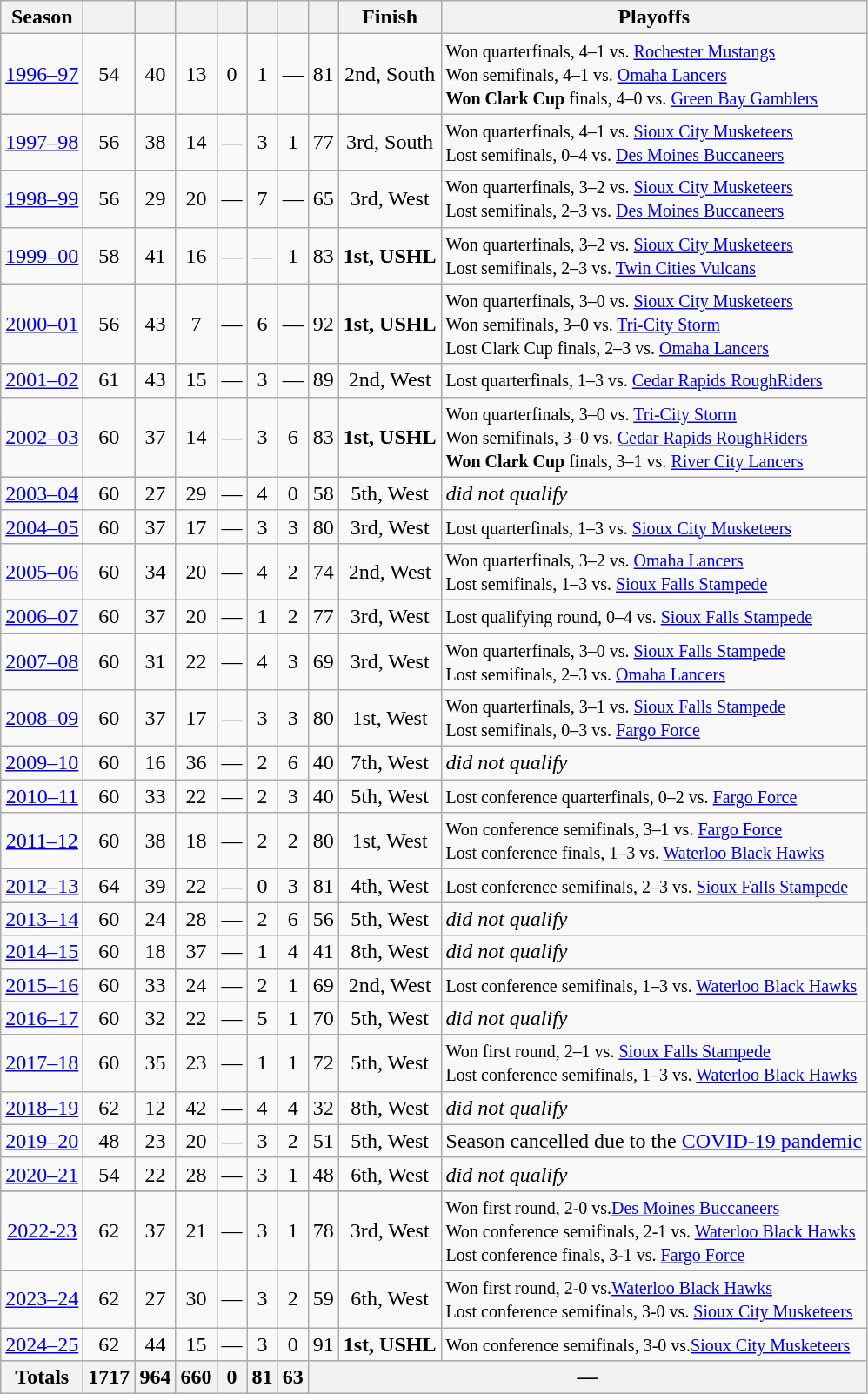<table class="wikitable" style="text-align:center;">
<tr>
<th>Season</th>
<th></th>
<th></th>
<th></th>
<th></th>
<th></th>
<th></th>
<th></th>
<th>Finish</th>
<th>Playoffs</th>
</tr>
<tr>
<td><a href='#'>1996–97</a></td>
<td>54</td>
<td>40</td>
<td>13</td>
<td>0</td>
<td>1</td>
<td>—</td>
<td>81</td>
<td>2nd, South</td>
<td align=left><small>Won quarterfinals, 4–1 vs. <a href='#'>Rochester Mustangs</a><br>Won semifinals, 4–1 vs. <a href='#'>Omaha Lancers</a><br><strong>Won Clark Cup</strong> finals, 4–0 vs. <a href='#'>Green Bay Gamblers</a></small></td>
</tr>
<tr>
<td><a href='#'>1997–98</a></td>
<td>56</td>
<td>38</td>
<td>14</td>
<td>—</td>
<td>3</td>
<td>1</td>
<td>77</td>
<td>3rd, South</td>
<td align=left><small>Won quarterfinals, 4–1 vs. <a href='#'>Sioux City Musketeers</a><br>Lost semifinals, 0–4 vs. <a href='#'>Des Moines Buccaneers</a></small></td>
</tr>
<tr>
<td><a href='#'>1998–99</a></td>
<td>56</td>
<td>29</td>
<td>20</td>
<td>—</td>
<td>7</td>
<td>—</td>
<td>65</td>
<td>3rd, West</td>
<td align=left><small>Won quarterfinals, 3–2 vs. <a href='#'>Sioux City Musketeers</a><br>Lost semifinals, 2–3 vs. <a href='#'>Des Moines Buccaneers</a></small></td>
</tr>
<tr>
<td><a href='#'>1999–00</a></td>
<td>58</td>
<td>41</td>
<td>16</td>
<td>—</td>
<td>—</td>
<td>1</td>
<td>83</td>
<td><strong>1st, USHL</strong></td>
<td align=left><small>Won quarterfinals, 3–2 vs. <a href='#'>Sioux City Musketeers</a><br>Lost semifinals, 2–3 vs. <a href='#'>Twin Cities Vulcans</a></small></td>
</tr>
<tr>
<td><a href='#'>2000–01</a></td>
<td>56</td>
<td>43</td>
<td>7</td>
<td>—</td>
<td>6</td>
<td>—</td>
<td>92</td>
<td><strong>1st, USHL</strong></td>
<td align=left><small>Won quarterfinals, 3–0 vs. <a href='#'>Sioux City Musketeers</a><br>Won semifinals, 3–0 vs. <a href='#'>Tri-City Storm</a><br>Lost Clark Cup finals, 2–3 vs. <a href='#'>Omaha Lancers</a></small></td>
</tr>
<tr>
<td><a href='#'>2001–02</a></td>
<td>61</td>
<td>43</td>
<td>15</td>
<td>—</td>
<td>3</td>
<td>—</td>
<td>89</td>
<td>2nd, West</td>
<td align=left><small>Lost quarterfinals, 1–3 vs. <a href='#'>Cedar Rapids RoughRiders</a></small></td>
</tr>
<tr>
<td><a href='#'>2002–03</a></td>
<td>60</td>
<td>37</td>
<td>14</td>
<td>—</td>
<td>3</td>
<td>6</td>
<td>83</td>
<td><strong>1st, USHL</strong></td>
<td align=left><small>Won quarterfinals, 3–0 vs. <a href='#'>Tri-City Storm</a><br>Won semifinals, 3–0 vs. <a href='#'>Cedar Rapids RoughRiders</a><br><strong>Won Clark Cup</strong> finals, 3–1 vs. <a href='#'>River City Lancers</a></small></td>
</tr>
<tr>
<td><a href='#'>2003–04</a></td>
<td>60</td>
<td>27</td>
<td>29</td>
<td>—</td>
<td>4</td>
<td>0</td>
<td>58</td>
<td>5th, West</td>
<td align=left><em>did not qualify</em></td>
</tr>
<tr>
<td><a href='#'>2004–05</a></td>
<td>60</td>
<td>37</td>
<td>17</td>
<td>—</td>
<td>3</td>
<td>3</td>
<td>80</td>
<td>3rd, West</td>
<td align=left><small>Lost quarterfinals, 1–3 vs. <a href='#'>Sioux City Musketeers</a></small></td>
</tr>
<tr>
<td><a href='#'>2005–06</a></td>
<td>60</td>
<td>34</td>
<td>20</td>
<td>—</td>
<td>4</td>
<td>2</td>
<td>74</td>
<td>2nd, West</td>
<td align=left><small>Won quarterfinals, 3–2 vs. <a href='#'>Omaha Lancers</a><br>Lost semifinals, 1–3 vs. <a href='#'>Sioux Falls Stampede</a></small></td>
</tr>
<tr>
<td><a href='#'>2006–07</a></td>
<td>60</td>
<td>37</td>
<td>20</td>
<td>—</td>
<td>1</td>
<td>2</td>
<td>77</td>
<td>3rd, West</td>
<td align=left><small>Lost qualifying round, 0–4 vs. <a href='#'>Sioux Falls Stampede</a></small></td>
</tr>
<tr>
<td><a href='#'>2007–08</a></td>
<td>60</td>
<td>31</td>
<td>22</td>
<td>—</td>
<td>4</td>
<td>3</td>
<td>69</td>
<td>3rd, West</td>
<td align=left><small>Won quarterfinals, 3–0 vs. <a href='#'>Sioux Falls Stampede</a><br>Lost semifinals, 2–3 vs. <a href='#'>Omaha Lancers</a></small></td>
</tr>
<tr>
<td><a href='#'>2008–09</a></td>
<td>60</td>
<td>37</td>
<td>17</td>
<td>—</td>
<td>3</td>
<td>3</td>
<td>80</td>
<td>1st, West</td>
<td align=left><small>Won quarterfinals, 3–1 vs. <a href='#'>Sioux Falls Stampede</a><br>Lost semifinals, 0–3 vs. <a href='#'>Fargo Force</a></small></td>
</tr>
<tr>
<td><a href='#'>2009–10</a></td>
<td>60</td>
<td>16</td>
<td>36</td>
<td>—</td>
<td>2</td>
<td>6</td>
<td>40</td>
<td>7th, West</td>
<td align=left><em>did not qualify</em></td>
</tr>
<tr>
<td><a href='#'>2010–11</a></td>
<td>60</td>
<td>33</td>
<td>22</td>
<td>—</td>
<td>2</td>
<td>3</td>
<td>40</td>
<td>5th, West</td>
<td align=left><small>Lost conference quarterfinals, 0–2 vs. <a href='#'>Fargo Force</a></small></td>
</tr>
<tr>
<td><a href='#'>2011–12</a></td>
<td>60</td>
<td>38</td>
<td>18</td>
<td>—</td>
<td>2</td>
<td>2</td>
<td>80</td>
<td>1st, West</td>
<td align=left><small>Won conference semifinals, 3–1 vs. <a href='#'>Fargo Force</a><br>Lost conference finals, 1–3 vs. <a href='#'>Waterloo Black Hawks</a></small></td>
</tr>
<tr>
<td><a href='#'>2012–13</a></td>
<td>64</td>
<td>39</td>
<td>22</td>
<td>—</td>
<td>0</td>
<td>3</td>
<td>81</td>
<td>4th, West</td>
<td align=left><small>Lost conference semifinals, 2–3 vs. <a href='#'>Sioux Falls Stampede</a></small></td>
</tr>
<tr>
<td><a href='#'>2013–14</a></td>
<td>60</td>
<td>24</td>
<td>28</td>
<td>—</td>
<td>2</td>
<td>6</td>
<td>56</td>
<td>5th, West</td>
<td align=left><em>did not qualify</em></td>
</tr>
<tr>
<td><a href='#'>2014–15</a></td>
<td>60</td>
<td>18</td>
<td>37</td>
<td>—</td>
<td>1</td>
<td>4</td>
<td>41</td>
<td>8th, West</td>
<td align=left><em>did not qualify</em></td>
</tr>
<tr>
<td><a href='#'>2015–16</a></td>
<td>60</td>
<td>33</td>
<td>24</td>
<td>—</td>
<td>2</td>
<td>1</td>
<td>69</td>
<td>2nd, West</td>
<td align=left><small>Lost conference semifinals, 1–3 vs. <a href='#'>Waterloo Black Hawks</a></small></td>
</tr>
<tr>
<td><a href='#'>2016–17</a></td>
<td>60</td>
<td>32</td>
<td>22</td>
<td>—</td>
<td>5</td>
<td>1</td>
<td>70</td>
<td>5th, West</td>
<td align=left><em>did not qualify</em></td>
</tr>
<tr>
<td><a href='#'>2017–18</a></td>
<td>60</td>
<td>35</td>
<td>23</td>
<td>—</td>
<td>1</td>
<td>1</td>
<td>72</td>
<td>5th, West</td>
<td align=left><small>Won first round, 2–1 vs. <a href='#'>Sioux Falls Stampede</a><br>Lost conference semifinals, 1–3 vs. <a href='#'>Waterloo Black Hawks</a></small></td>
</tr>
<tr>
<td><a href='#'>2018–19</a></td>
<td>62</td>
<td>12</td>
<td>42</td>
<td>—</td>
<td>4</td>
<td>4</td>
<td>32</td>
<td>8th, West</td>
<td align=left><em>did not qualify</em></td>
</tr>
<tr>
<td><a href='#'>2019–20</a></td>
<td>48</td>
<td>23</td>
<td>20</td>
<td>—</td>
<td>3</td>
<td>2</td>
<td>51</td>
<td>5th, West</td>
<td align=left>Season cancelled due to the <a href='#'>COVID-19 pandemic</a></td>
</tr>
<tr>
<td><a href='#'>2020–21</a></td>
<td>54</td>
<td>22</td>
<td>28</td>
<td>—</td>
<td>3</td>
<td>1</td>
<td>48</td>
<td>6th, West</td>
<td align=left><em>did not qualify</em></td>
</tr>
<tr |>
</tr>
<tr>
<td><a href='#'>2022-23</a></td>
<td>62</td>
<td>37</td>
<td>21</td>
<td>—</td>
<td>3</td>
<td>1</td>
<td>78</td>
<td>3rd, West</td>
<td align=left><small>Won first round, 2-0 vs.<a href='#'>Des Moines Buccaneers</a><br>Won conference semifinals, 2-1 vs. <a href='#'>Waterloo Black Hawks</a><br>Lost conference finals, 3-1 vs. <a href='#'>Fargo Force</a></small></td>
</tr>
<tr>
<td><a href='#'>2023–24</a></td>
<td>62</td>
<td>27</td>
<td>30</td>
<td>—</td>
<td>3</td>
<td>2</td>
<td>59</td>
<td>6th, West</td>
<td align=left><small>Won first round, 2-0 vs.<a href='#'>Waterloo Black Hawks</a><br>Lost conference semifinals, 3-0 vs. <a href='#'>Sioux City Musketeers</a></small></td>
</tr>
<tr>
<td><a href='#'>2024–25</a></td>
<td>62</td>
<td>44</td>
<td>15</td>
<td>—</td>
<td>3</td>
<td>0</td>
<td>91</td>
<td><strong>1st, USHL</strong></td>
<td align=left><small>Won conference semifinals, 3-0 vs.<a href='#'>Sioux City Musketeers</a><br></small></td>
</tr>
<tr>
<th>Totals</th>
<th>1717</th>
<th>964</th>
<th>660</th>
<th>0</th>
<th>81</th>
<th>63</th>
<th colspan=3>—</th>
</tr>
</table>
